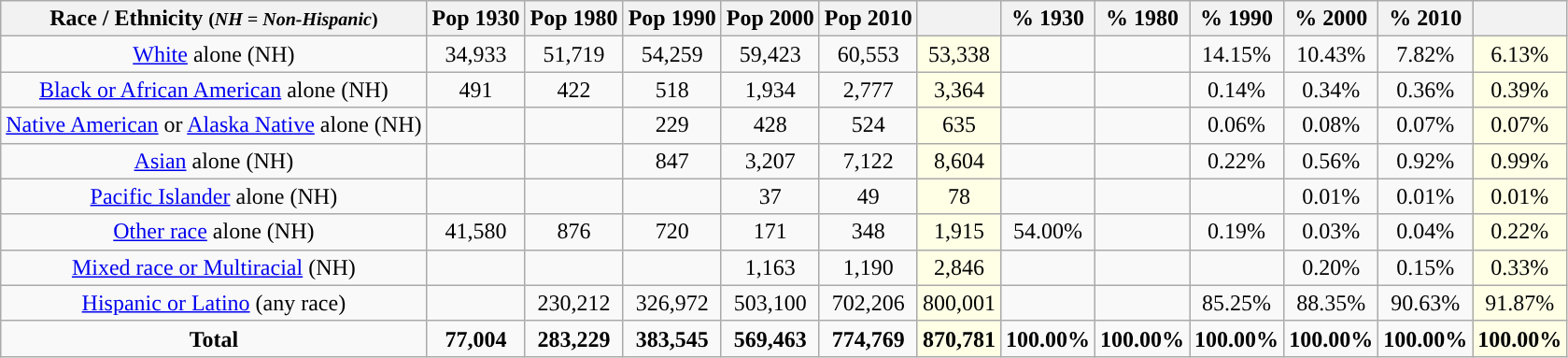<table class="wikitable" style="text-align:center;">
<tr>
<th>Race / Ethnicity <small>(<em>NH = Non-Hispanic</em>)</small></th>
<th>Pop 1930</th>
<th>Pop 1980</th>
<th>Pop 1990</th>
<th>Pop 2000</th>
<th>Pop 2010</th>
<th></th>
<th>% 1930</th>
<th>% 1980</th>
<th>% 1990</th>
<th>% 2000</th>
<th>% 2010</th>
<th></th>
</tr>
<tr>
<td><a href='#'>White</a> alone (NH)</td>
<td>34,933</td>
<td>51,719</td>
<td>54,259</td>
<td>59,423</td>
<td>60,553</td>
<td style='background: #ffffe6;'>53,338</td>
<td></td>
<td></td>
<td>14.15%</td>
<td>10.43%</td>
<td>7.82%</td>
<td style='background: #ffffe6;'>6.13%</td>
</tr>
<tr>
<td><a href='#'>Black or African American</a> alone (NH)</td>
<td>491</td>
<td>422</td>
<td>518</td>
<td>1,934</td>
<td>2,777</td>
<td style='background: #ffffe6;'>3,364</td>
<td></td>
<td></td>
<td>0.14%</td>
<td>0.34%</td>
<td>0.36%</td>
<td style='background: #ffffe6;'>0.39%</td>
</tr>
<tr>
<td><a href='#'>Native American</a> or <a href='#'>Alaska Native</a> alone (NH)</td>
<td></td>
<td></td>
<td>229</td>
<td>428</td>
<td>524</td>
<td style='background: #ffffe6;'>635</td>
<td></td>
<td></td>
<td>0.06%</td>
<td>0.08%</td>
<td>0.07%</td>
<td style='background: #ffffe6;'>0.07%</td>
</tr>
<tr>
<td><a href='#'>Asian</a> alone (NH)</td>
<td></td>
<td></td>
<td>847</td>
<td>3,207</td>
<td>7,122</td>
<td style='background: #ffffe6;'>8,604</td>
<td></td>
<td></td>
<td>0.22%</td>
<td>0.56%</td>
<td>0.92%</td>
<td style='background: #ffffe6;'>0.99%</td>
</tr>
<tr>
<td><a href='#'>Pacific Islander</a> alone (NH)</td>
<td></td>
<td></td>
<td></td>
<td>37</td>
<td>49</td>
<td style='background: #ffffe6;'>78</td>
<td></td>
<td></td>
<td></td>
<td>0.01%</td>
<td>0.01%</td>
<td style='background: #ffffe6;'>0.01%</td>
</tr>
<tr>
<td><a href='#'>Other race</a> alone (NH)</td>
<td>41,580</td>
<td>876</td>
<td>720</td>
<td>171</td>
<td>348</td>
<td style='background: #ffffe6;'>1,915</td>
<td>54.00%</td>
<td></td>
<td>0.19%</td>
<td>0.03%</td>
<td>0.04%</td>
<td style='background: #ffffe6;'>0.22%</td>
</tr>
<tr>
<td><a href='#'>Mixed race or Multiracial</a> (NH)</td>
<td></td>
<td></td>
<td></td>
<td>1,163</td>
<td>1,190</td>
<td style='background: #ffffe6;'>2,846</td>
<td></td>
<td></td>
<td></td>
<td>0.20%</td>
<td>0.15%</td>
<td style='background: #ffffe6;'>0.33%</td>
</tr>
<tr>
<td><a href='#'>Hispanic or Latino</a> (any race)</td>
<td></td>
<td>230,212</td>
<td>326,972</td>
<td>503,100</td>
<td>702,206</td>
<td style='background: #ffffe6;'>800,001</td>
<td></td>
<td></td>
<td>85.25%</td>
<td>88.35%</td>
<td>90.63%</td>
<td style='background: #ffffe6;'>91.87%</td>
</tr>
<tr>
<td><strong>Total</strong></td>
<td><strong>77,004</strong></td>
<td><strong>283,229</strong></td>
<td><strong>383,545</strong></td>
<td><strong>569,463</strong></td>
<td><strong>774,769</strong></td>
<td style='background: #ffffe6;'><strong>870,781</strong></td>
<td><strong>100.00%</strong></td>
<td><strong>100.00%</strong></td>
<td><strong>100.00%</strong></td>
<td><strong>100.00%</strong></td>
<td><strong>100.00%</strong></td>
<td style='background: #ffffe6;'><strong>100.00%</strong></td>
</tr>
</table>
